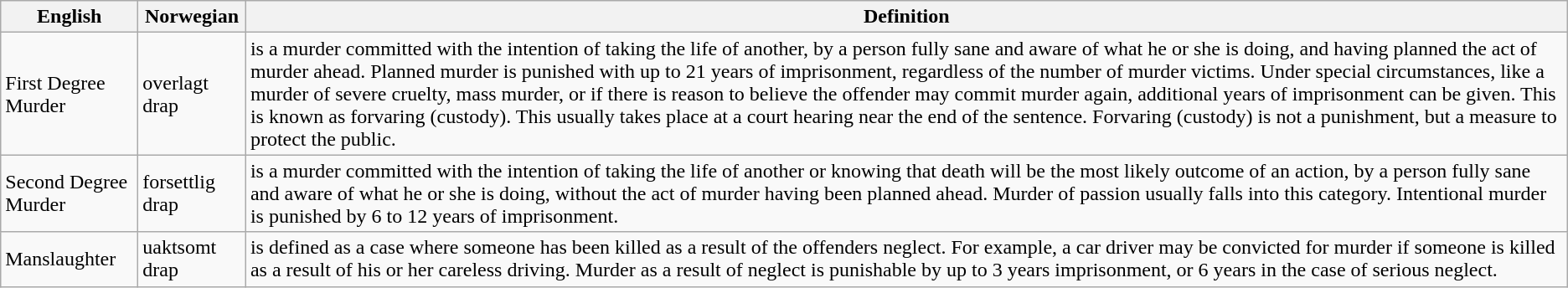<table class="wikitable">
<tr>
<th>English</th>
<th>Norwegian</th>
<th>Definition</th>
</tr>
<tr>
<td>First Degree Murder</td>
<td>overlagt drap</td>
<td>is a murder committed with the intention of taking the life of another, by a person fully sane and aware of what he or she is doing, and having planned the act of murder ahead. Planned murder is punished with up to 21 years of imprisonment, regardless of the number of murder victims. Under special circumstances, like a murder of severe cruelty, mass murder, or if there is reason to believe the offender may commit murder again, additional years of imprisonment can be given. This is known as forvaring (custody). This usually takes place at a court hearing near the end of the sentence. Forvaring (custody) is not a punishment, but a measure to protect the public.</td>
</tr>
<tr>
<td>Second Degree Murder</td>
<td>forsettlig drap</td>
<td>is a murder committed with the intention of taking the life of another or knowing that death will be the most likely outcome of an action, by a person fully sane and aware of what he or she is doing, without the act of murder having been planned ahead. Murder of passion usually falls into this category. Intentional murder is punished by 6 to 12 years of imprisonment.</td>
</tr>
<tr>
<td>Manslaughter</td>
<td>uaktsomt drap</td>
<td>is defined as a case where someone has been killed as a result of the  offenders neglect. For example, a car driver may be convicted for murder if someone is killed as a result of his or her careless driving. Murder as a result of neglect is punishable by up to 3 years imprisonment, or 6 years in the case of serious neglect.</td>
</tr>
</table>
